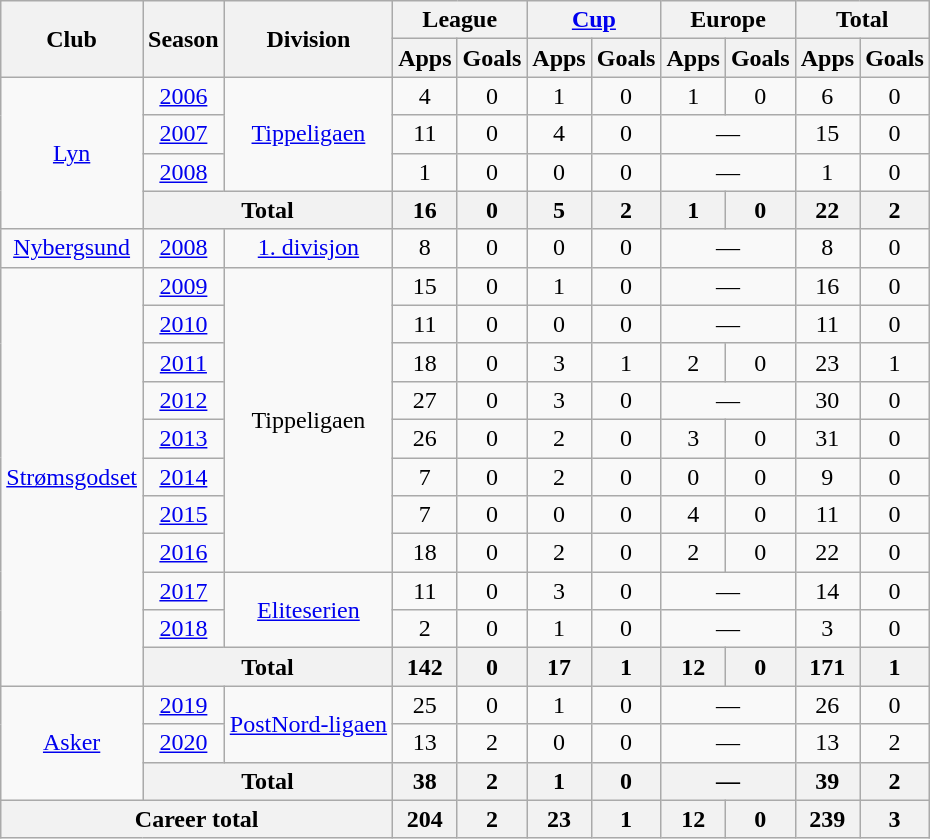<table class="wikitable" style="text-align: center;">
<tr>
<th rowspan="2">Club</th>
<th rowspan="2">Season</th>
<th rowspan="2">Division</th>
<th colspan="2">League</th>
<th colspan="2"><a href='#'>Cup</a></th>
<th colspan="2">Europe</th>
<th colspan="2">Total</th>
</tr>
<tr>
<th>Apps</th>
<th>Goals</th>
<th>Apps</th>
<th>Goals</th>
<th>Apps</th>
<th>Goals</th>
<th>Apps</th>
<th>Goals</th>
</tr>
<tr>
<td rowspan="4" valign="center"><a href='#'>Lyn</a></td>
<td><a href='#'>2006</a></td>
<td rowspan="3" valign="center"><a href='#'>Tippeligaen</a></td>
<td>4</td>
<td>0</td>
<td>1</td>
<td>0</td>
<td>1</td>
<td>0</td>
<td>6</td>
<td>0</td>
</tr>
<tr>
<td><a href='#'>2007</a></td>
<td>11</td>
<td>0</td>
<td>4</td>
<td>0</td>
<td colspan=2>—</td>
<td>15</td>
<td>0</td>
</tr>
<tr>
<td><a href='#'>2008</a></td>
<td>1</td>
<td>0</td>
<td>0</td>
<td>0</td>
<td colspan=2>—</td>
<td>1</td>
<td>0</td>
</tr>
<tr>
<th colspan="2">Total</th>
<th>16</th>
<th>0</th>
<th>5</th>
<th>2</th>
<th>1</th>
<th>0</th>
<th>22</th>
<th>2</th>
</tr>
<tr>
<td rowspan="1" valign="center"><a href='#'>Nybergsund</a></td>
<td><a href='#'>2008</a></td>
<td><a href='#'>1. divisjon</a></td>
<td>8</td>
<td>0</td>
<td>0</td>
<td>0</td>
<td colspan=2>—</td>
<td>8</td>
<td>0</td>
</tr>
<tr>
<td rowspan="11" valign="center"><a href='#'>Strømsgodset</a></td>
<td><a href='#'>2009</a></td>
<td rowspan="8" valign="center">Tippeligaen</td>
<td>15</td>
<td>0</td>
<td>1</td>
<td>0</td>
<td colspan=2>—</td>
<td>16</td>
<td>0</td>
</tr>
<tr>
<td><a href='#'>2010</a></td>
<td>11</td>
<td>0</td>
<td>0</td>
<td>0</td>
<td colspan=2>—</td>
<td>11</td>
<td>0</td>
</tr>
<tr>
<td><a href='#'>2011</a></td>
<td>18</td>
<td>0</td>
<td>3</td>
<td>1</td>
<td>2</td>
<td>0</td>
<td>23</td>
<td>1</td>
</tr>
<tr>
<td><a href='#'>2012</a></td>
<td>27</td>
<td>0</td>
<td>3</td>
<td>0</td>
<td colspan=2>—</td>
<td>30</td>
<td>0</td>
</tr>
<tr>
<td><a href='#'>2013</a></td>
<td>26</td>
<td>0</td>
<td>2</td>
<td>0</td>
<td>3</td>
<td>0</td>
<td>31</td>
<td>0</td>
</tr>
<tr>
<td><a href='#'>2014</a></td>
<td>7</td>
<td>0</td>
<td>2</td>
<td>0</td>
<td>0</td>
<td>0</td>
<td>9</td>
<td>0</td>
</tr>
<tr>
<td><a href='#'>2015</a></td>
<td>7</td>
<td>0</td>
<td>0</td>
<td>0</td>
<td>4</td>
<td>0</td>
<td>11</td>
<td>0</td>
</tr>
<tr>
<td><a href='#'>2016</a></td>
<td>18</td>
<td>0</td>
<td>2</td>
<td>0</td>
<td>2</td>
<td>0</td>
<td>22</td>
<td>0</td>
</tr>
<tr>
<td><a href='#'>2017</a></td>
<td rowspan="2" valign="center"><a href='#'>Eliteserien</a></td>
<td>11</td>
<td>0</td>
<td>3</td>
<td>0</td>
<td colspan=2>—</td>
<td>14</td>
<td>0</td>
</tr>
<tr>
<td><a href='#'>2018</a></td>
<td>2</td>
<td>0</td>
<td>1</td>
<td>0</td>
<td colspan=2>—</td>
<td>3</td>
<td>0</td>
</tr>
<tr>
<th colspan="2">Total</th>
<th>142</th>
<th>0</th>
<th>17</th>
<th>1</th>
<th>12</th>
<th>0</th>
<th>171</th>
<th>1</th>
</tr>
<tr>
<td rowspan="3" valign="center"><a href='#'>Asker</a></td>
<td><a href='#'>2019</a></td>
<td rowspan="2" valign="center"><a href='#'>PostNord-ligaen</a></td>
<td>25</td>
<td>0</td>
<td>1</td>
<td>0</td>
<td colspan=2>—</td>
<td>26</td>
<td>0</td>
</tr>
<tr>
<td><a href='#'>2020</a></td>
<td>13</td>
<td>2</td>
<td>0</td>
<td>0</td>
<td colspan=2>—</td>
<td>13</td>
<td>2</td>
</tr>
<tr>
<th colspan="2">Total</th>
<th>38</th>
<th>2</th>
<th>1</th>
<th>0</th>
<th colspan=2>—</th>
<th>39</th>
<th>2</th>
</tr>
<tr>
<th colspan="3">Career total</th>
<th>204</th>
<th>2</th>
<th>23</th>
<th>1</th>
<th>12</th>
<th>0</th>
<th>239</th>
<th>3</th>
</tr>
</table>
